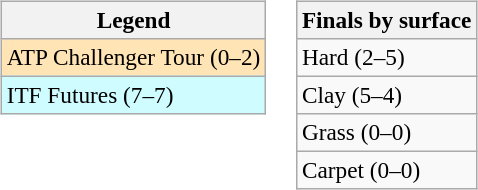<table>
<tr valign=top>
<td><br><table class="wikitable" style=font-size:97%>
<tr>
<th>Legend</th>
</tr>
<tr style="background:moccasin;">
<td>ATP Challenger Tour (0–2)</td>
</tr>
<tr style="background:#cffcff;">
<td>ITF Futures (7–7)</td>
</tr>
</table>
</td>
<td><br><table class="wikitable" style=font-size:97%>
<tr>
<th>Finals by surface</th>
</tr>
<tr>
<td>Hard (2–5)</td>
</tr>
<tr>
<td>Clay (5–4)</td>
</tr>
<tr>
<td>Grass (0–0)</td>
</tr>
<tr>
<td>Carpet (0–0)</td>
</tr>
</table>
</td>
</tr>
</table>
